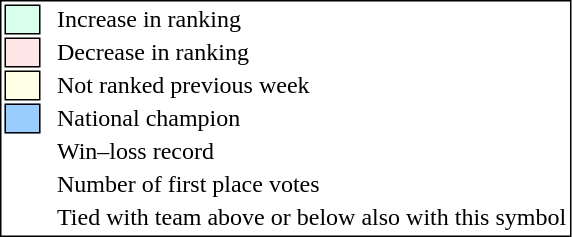<table style="border:1px solid black;">
<tr>
<td style="background:#D8FFEB; width:20px; border:1px solid black;"></td>
<td> </td>
<td>Increase in ranking</td>
</tr>
<tr>
<td style="background:#FFE6E6; width:20px; border:1px solid black;"></td>
<td> </td>
<td>Decrease in ranking</td>
</tr>
<tr>
<td style="background:#FFFFE6; width:20px; border:1px solid black;"></td>
<td> </td>
<td>Not ranked previous week</td>
</tr>
<tr>
<td style="background:#9cf; width:20px; border:1px solid black;"></td>
<td> </td>
<td>National champion</td>
</tr>
<tr>
<td></td>
<td> </td>
<td>Win–loss record</td>
</tr>
<tr>
<td></td>
<td> </td>
<td>Number of first place votes</td>
</tr>
<tr>
<td></td>
<td></td>
<td>Tied with team above or below also with this symbol</td>
</tr>
</table>
